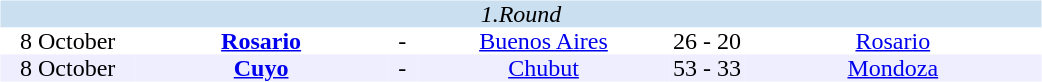<table width=700>
<tr>
<td width=700 valign="top"><br><table border=0 cellspacing=0 cellpadding=0 style="font-size: 100%; border-collapse: collapse;" width=100%>
<tr bgcolor="#CADFF0">
<td style="font-size:100%"; align="center" colspan="6"><em>1.Round</em></td>
</tr>
<tr align=center bgcolor=#FFFFFF>
<td width=90>8 October</td>
<td width=170><strong><a href='#'>Rosario</a></strong></td>
<td width=20>-</td>
<td width=170><a href='#'>Buenos Aires</a></td>
<td width=50>26 - 20</td>
<td width=200><a href='#'>Rosario</a></td>
</tr>
<tr align=center bgcolor=#EEEEFF>
<td width=90>8 October</td>
<td width=170><strong><a href='#'>Cuyo</a></strong></td>
<td width=20>-</td>
<td width=170><a href='#'>Chubut</a></td>
<td width=50>53 - 33</td>
<td width=200><a href='#'>Mondoza</a></td>
</tr>
</table>
</td>
</tr>
</table>
